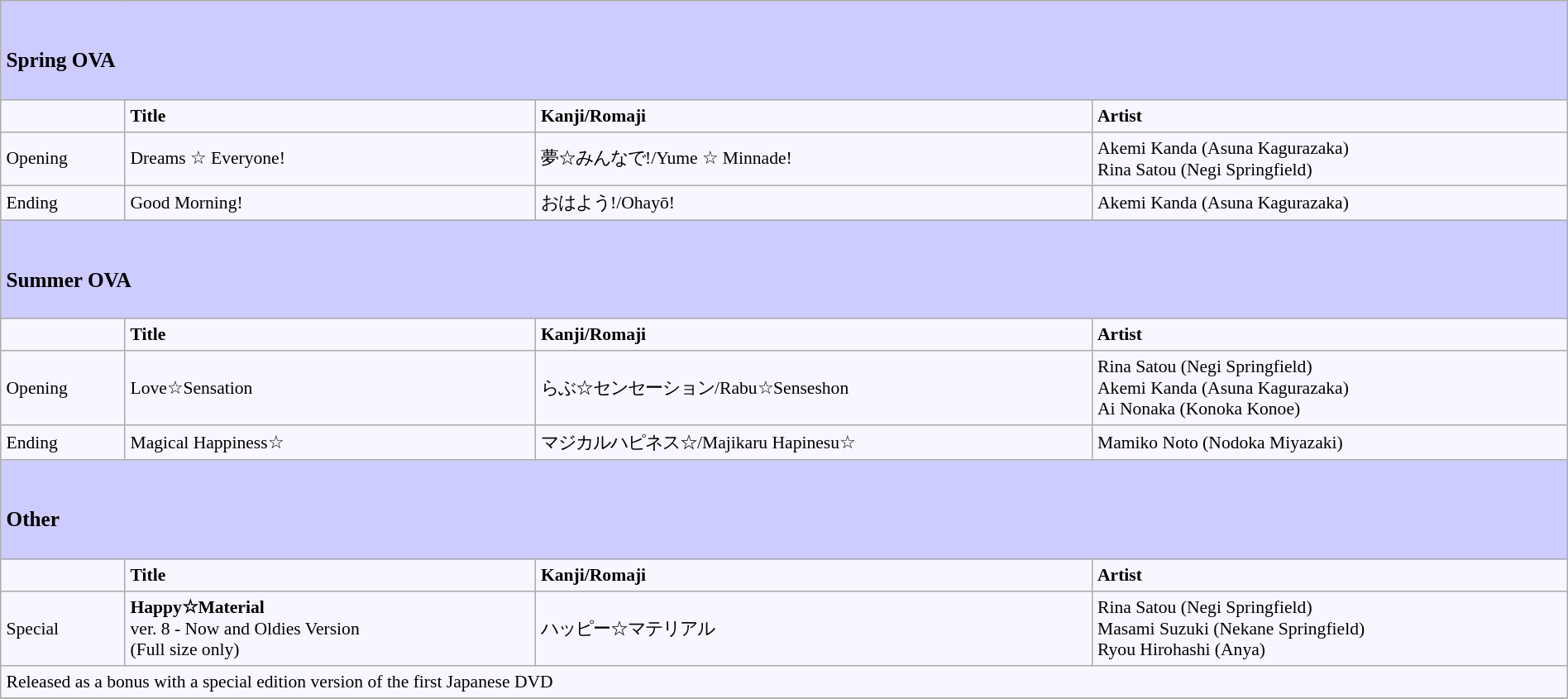<table border="" cellpadding="4" width="100%" cellspacing="0" style="border: 1px #aaaaaa solid; border-collapse: collapse; padding: 0.2em; margin: 1em 1em 1em 0; background: #f7f8ff; font-size:0.9em">
<tr valign="middle" bgcolor="#ccccff">
<td colspan=4><br><h3>Spring OVA</h3></td>
</tr>
<tr>
<td></td>
<td><strong>Title</strong></td>
<td><strong>Kanji/Romaji</strong></td>
<td><strong>Artist</strong></td>
</tr>
<tr>
<td>Opening</td>
<td>Dreams ☆ Everyone!</td>
<td>夢☆みんなで!/Yume ☆ Minnade!</td>
<td>Akemi Kanda (Asuna Kagurazaka) <br> Rina Satou (Negi Springfield)</td>
</tr>
<tr>
<td>Ending</td>
<td>Good Morning!</td>
<td>おはよう!/Ohayō!</td>
<td>Akemi Kanda (Asuna Kagurazaka)</td>
</tr>
<tr bgcolor="#ccccff">
<td colspan=4><br><h3>Summer OVA</h3></td>
</tr>
<tr>
<td></td>
<td><strong>Title</strong></td>
<td><strong>Kanji/Romaji</strong></td>
<td><strong>Artist</strong></td>
</tr>
<tr>
<td>Opening</td>
<td>Love☆Sensation</td>
<td>らぶ☆センセーション/Rabu☆Senseshon</td>
<td>Rina Satou (Negi Springfield)<br>Akemi Kanda (Asuna Kagurazaka)<br>Ai Nonaka (Konoka Konoe)</td>
</tr>
<tr>
<td>Ending</td>
<td>Magical Happiness☆</td>
<td>マジカルハピネス☆/Majikaru Hapinesu☆</td>
<td>Mamiko Noto (Nodoka Miyazaki)</td>
</tr>
<tr bgcolor="#ccccff">
<td colspan=4><br><h3>Other</h3></td>
</tr>
<tr>
<td></td>
<td><strong>Title</strong></td>
<td><strong>Kanji/Romaji</strong></td>
<td><strong>Artist</strong></td>
</tr>
<tr>
<td>Special</td>
<td><strong>Happy☆Material</strong><br>ver. 8 - Now and Oldies Version<br>(Full size only)</td>
<td>ハッピー☆マテリアル</td>
<td>Rina Satou (Negi Springfield)<br>Masami Suzuki (Nekane Springfield)<br>Ryou Hirohashi (Anya)</td>
</tr>
<tr>
<td colspan=4>Released as a bonus with a special edition version of the first Japanese DVD</td>
</tr>
<tr>
</tr>
</table>
